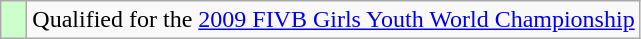<table class="wikitable" style="text-align: left;">
<tr>
<td width=10px bgcolor=#ccffcc></td>
<td>Qualified for the <a href='#'>2009 FIVB Girls Youth World Championship</a></td>
</tr>
</table>
